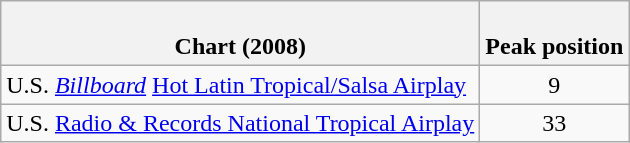<table class="wikitable">
<tr>
<th><br>Chart (2008)</th>
<th><br>Peak
position</th>
</tr>
<tr>
<td>U.S. <em><a href='#'>Billboard</a></em> <a href='#'>Hot Latin Tropical/Salsa Airplay</a></td>
<td align="center">9</td>
</tr>
<tr>
<td>U.S. <a href='#'>Radio & Records National Tropical Airplay</a></td>
<td align="center">33</td>
</tr>
</table>
